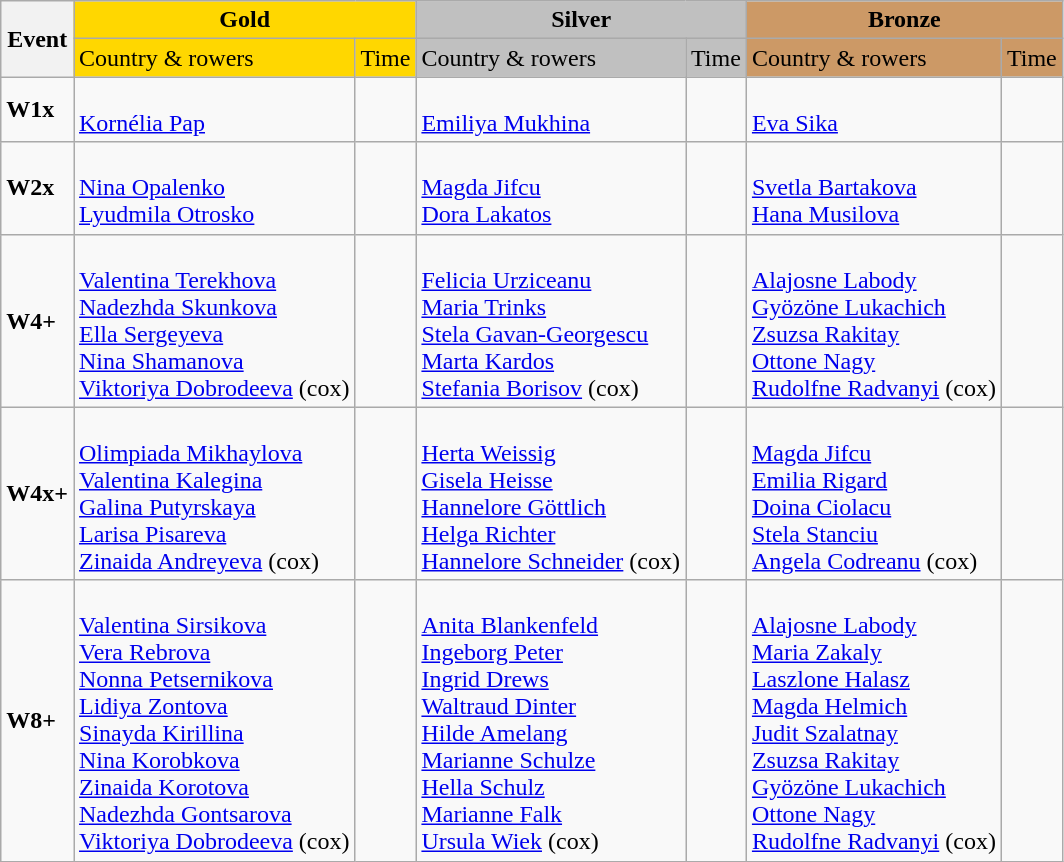<table class="wikitable">
<tr>
<th rowspan="2">Event</th>
<th colspan="2" style="background:gold;">Gold</th>
<th colspan="2" style="background:silver;">Silver</th>
<th colspan="2" style="background:#c96;">Bronze</th>
</tr>
<tr>
<td style="background:gold;">Country & rowers</td>
<td style="background:gold;">Time</td>
<td style="background:silver;">Country & rowers</td>
<td style="background:silver;">Time</td>
<td style="background:#c96;">Country & rowers</td>
<td style="background:#c96;">Time</td>
</tr>
<tr>
<td><strong>W1x</strong></td>
<td> <br> <a href='#'>Kornélia Pap</a></td>
<td></td>
<td> <br> <a href='#'>Emiliya Mukhina</a></td>
<td></td>
<td> <br> <a href='#'>Eva Sika</a></td>
<td></td>
</tr>
<tr>
<td><strong>W2x</strong></td>
<td> <br> <a href='#'>Nina Opalenko</a> <br> <a href='#'>Lyudmila Otrosko</a></td>
<td></td>
<td> <br> <a href='#'>Magda Jifcu</a> <br> <a href='#'>Dora Lakatos</a></td>
<td></td>
<td> <br> <a href='#'>Svetla Bartakova</a> <br> <a href='#'>Hana Musilova</a></td>
<td></td>
</tr>
<tr>
<td><strong> W4+</strong></td>
<td> <br> <a href='#'>Valentina Terekhova</a> <br> <a href='#'>Nadezhda Skunkova</a> <br> <a href='#'>Ella Sergeyeva</a> <br> <a href='#'>Nina Shamanova</a> <br> <a href='#'>Viktoriya Dobrodeeva</a> (cox)</td>
<td></td>
<td> <br> <a href='#'>Felicia Urziceanu</a> <br> <a href='#'>Maria Trinks</a> <br> <a href='#'>Stela Gavan-Georgescu</a> <br> <a href='#'>Marta Kardos</a> <br> <a href='#'>Stefania Borisov</a> (cox)</td>
<td></td>
<td> <br> <a href='#'>Alajosne Labody</a> <br> <a href='#'>Gyözöne Lukachich</a> <br> <a href='#'>Zsuzsa Rakitay</a> <br> <a href='#'>Ottone Nagy</a> <br> <a href='#'>Rudolfne Radvanyi</a> (cox)</td>
<td></td>
</tr>
<tr>
<td><strong>W4x+</strong></td>
<td> <br> <a href='#'>Olimpiada Mikhaylova</a> <br> <a href='#'>Valentina Kalegina</a> <br> <a href='#'>Galina Putyrskaya</a> <br> <a href='#'>Larisa Pisareva</a> <br> <a href='#'>Zinaida Andreyeva</a> (cox)</td>
<td></td>
<td> <br> <a href='#'>Herta Weissig</a> <br> <a href='#'>Gisela Heisse</a> <br> <a href='#'>Hannelore Göttlich</a> <br> <a href='#'>Helga Richter</a> <br> <a href='#'>Hannelore Schneider</a> (cox)</td>
<td></td>
<td> <br> <a href='#'>Magda Jifcu</a> <br> <a href='#'>Emilia Rigard</a> <br> <a href='#'>Doina Ciolacu</a> <br> <a href='#'>Stela Stanciu</a> <br> <a href='#'>Angela Codreanu</a> (cox)</td>
<td></td>
</tr>
<tr>
<td><strong>W8+</strong></td>
<td> <br> <a href='#'>Valentina Sirsikova</a> <br> <a href='#'>Vera Rebrova</a> <br> <a href='#'>Nonna Petsernikova</a> <br> <a href='#'>Lidiya Zontova</a> <br> <a href='#'>Sinayda Kirillina</a> <br> <a href='#'>Nina Korobkova</a> <br> <a href='#'>Zinaida Korotova</a> <br> <a href='#'>Nadezhda Gontsarova</a> <br> <a href='#'>Viktoriya Dobrodeeva</a> (cox)</td>
<td></td>
<td> <br> <a href='#'>Anita Blankenfeld</a> <br> <a href='#'>Ingeborg Peter</a> <br> <a href='#'>Ingrid Drews</a> <br> <a href='#'>Waltraud Dinter</a> <br> <a href='#'>Hilde Amelang</a> <br> <a href='#'>Marianne Schulze</a> <br> <a href='#'>Hella Schulz</a> <br> <a href='#'>Marianne Falk</a> <br> <a href='#'>Ursula Wiek</a> (cox)</td>
<td></td>
<td> <br> <a href='#'>Alajosne Labody</a> <br> <a href='#'>Maria Zakaly</a> <br> <a href='#'>Laszlone Halasz</a> <br> <a href='#'>Magda Helmich</a> <br> <a href='#'>Judit Szalatnay</a> <br> <a href='#'>Zsuzsa Rakitay</a> <br> <a href='#'>Gyözöne Lukachich</a> <br> <a href='#'>Ottone Nagy</a> <br> <a href='#'>Rudolfne Radvanyi</a> (cox)</td>
<td></td>
</tr>
</table>
